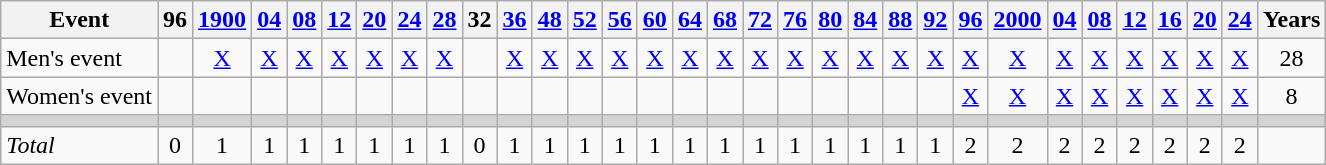<table class="wikitable" style="text-align:center">
<tr>
<th>Event</th>
<th>96</th>
<th><a href='#'>1900</a></th>
<th><a href='#'>04</a></th>
<th><a href='#'>08</a></th>
<th><a href='#'>12</a></th>
<th><a href='#'>20</a></th>
<th><a href='#'>24</a></th>
<th><a href='#'>28</a></th>
<th>32</th>
<th><a href='#'>36</a></th>
<th><a href='#'>48</a></th>
<th><a href='#'>52</a></th>
<th><a href='#'>56</a></th>
<th><a href='#'>60</a></th>
<th><a href='#'>64</a></th>
<th><a href='#'>68</a></th>
<th><a href='#'>72</a></th>
<th><a href='#'>76</a></th>
<th><a href='#'>80</a></th>
<th><a href='#'>84</a></th>
<th><a href='#'>88</a></th>
<th><a href='#'>92</a></th>
<th><a href='#'>96</a></th>
<th><a href='#'>2000</a></th>
<th><a href='#'>04</a></th>
<th><a href='#'>08</a></th>
<th><a href='#'>12</a></th>
<th><a href='#'>16</a></th>
<th><a href='#'>20</a></th>
<th><a href='#'>24</a></th>
<th>Years</th>
</tr>
<tr>
<td align=left>Men's event</td>
<td></td>
<td><a href='#'>X</a></td>
<td><a href='#'>X</a></td>
<td><a href='#'>X</a></td>
<td><a href='#'>X</a></td>
<td><a href='#'>X</a></td>
<td><a href='#'>X</a></td>
<td><a href='#'>X</a></td>
<td></td>
<td><a href='#'>X</a></td>
<td><a href='#'>X</a></td>
<td><a href='#'>X</a></td>
<td><a href='#'>X</a></td>
<td><a href='#'>X</a></td>
<td><a href='#'>X</a></td>
<td><a href='#'>X</a></td>
<td><a href='#'>X</a></td>
<td><a href='#'>X</a></td>
<td><a href='#'>X</a></td>
<td><a href='#'>X</a></td>
<td><a href='#'>X</a></td>
<td><a href='#'>X</a></td>
<td><a href='#'>X</a></td>
<td><a href='#'>X</a></td>
<td><a href='#'>X</a></td>
<td><a href='#'>X</a></td>
<td><a href='#'>X</a></td>
<td><a href='#'>X</a></td>
<td><a href='#'>X</a></td>
<td><a href='#'>X</a></td>
<td>28</td>
</tr>
<tr>
<td align=left>Women's event</td>
<td></td>
<td></td>
<td></td>
<td></td>
<td></td>
<td></td>
<td></td>
<td></td>
<td></td>
<td></td>
<td></td>
<td></td>
<td></td>
<td></td>
<td></td>
<td></td>
<td></td>
<td></td>
<td></td>
<td></td>
<td></td>
<td></td>
<td><a href='#'>X</a></td>
<td><a href='#'>X</a></td>
<td><a href='#'>X</a></td>
<td><a href='#'>X</a></td>
<td><a href='#'>X</a></td>
<td><a href='#'>X</a></td>
<td><a href='#'>X</a></td>
<td><a href='#'>X</a></td>
<td>8</td>
</tr>
<tr bgcolor=lightgray>
<td></td>
<td></td>
<td></td>
<td></td>
<td></td>
<td></td>
<td></td>
<td></td>
<td></td>
<td></td>
<td></td>
<td></td>
<td></td>
<td></td>
<td></td>
<td></td>
<td></td>
<td></td>
<td></td>
<td></td>
<td></td>
<td></td>
<td></td>
<td></td>
<td></td>
<td></td>
<td></td>
<td></td>
<td></td>
<td></td>
<td></td>
<td></td>
</tr>
<tr>
<td align=left><em>Total</em></td>
<td>0</td>
<td>1</td>
<td>1</td>
<td>1</td>
<td>1</td>
<td>1</td>
<td>1</td>
<td>1</td>
<td>0</td>
<td>1</td>
<td>1</td>
<td>1</td>
<td>1</td>
<td>1</td>
<td>1</td>
<td>1</td>
<td>1</td>
<td>1</td>
<td>1</td>
<td>1</td>
<td>1</td>
<td>1</td>
<td>2</td>
<td>2</td>
<td>2</td>
<td>2</td>
<td>2</td>
<td>2</td>
<td>2</td>
<td>2</td>
<td></td>
</tr>
</table>
